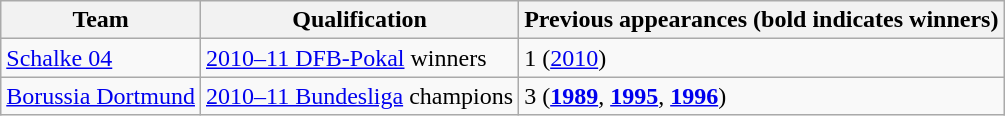<table class="wikitable">
<tr>
<th>Team</th>
<th>Qualification</th>
<th>Previous appearances (bold indicates winners)</th>
</tr>
<tr>
<td><a href='#'>Schalke 04</a></td>
<td><a href='#'>2010–11 DFB-Pokal</a> winners</td>
<td>1 (<a href='#'>2010</a>)</td>
</tr>
<tr>
<td><a href='#'>Borussia Dortmund</a></td>
<td><a href='#'>2010–11 Bundesliga</a> champions</td>
<td>3 (<strong><a href='#'>1989</a></strong>, <strong><a href='#'>1995</a></strong>, <strong><a href='#'>1996</a></strong>)</td>
</tr>
</table>
